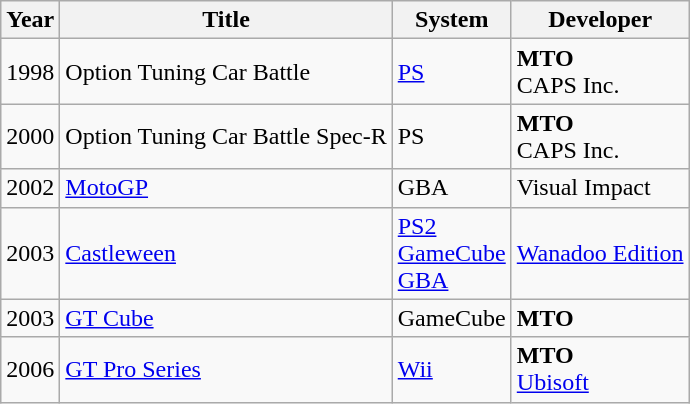<table class="wikitable">
<tr>
<th>Year</th>
<th>Title</th>
<th>System</th>
<th>Developer</th>
</tr>
<tr>
<td>1998</td>
<td>Option Tuning Car Battle</td>
<td><a href='#'>PS</a></td>
<td><strong>MTO</strong><br>CAPS Inc.</td>
</tr>
<tr>
<td>2000</td>
<td>Option Tuning Car Battle Spec-R</td>
<td>PS</td>
<td><strong>MTO</strong><br>CAPS Inc.</td>
</tr>
<tr>
<td>2002</td>
<td><a href='#'>MotoGP</a></td>
<td>GBA</td>
<td>Visual Impact</td>
</tr>
<tr>
<td>2003</td>
<td><a href='#'>Castleween</a></td>
<td><a href='#'>PS2</a><br><a href='#'>GameCube</a><br><a href='#'>GBA</a></td>
<td><a href='#'>Wanadoo Edition</a></td>
</tr>
<tr>
<td>2003</td>
<td><a href='#'>GT Cube</a></td>
<td>GameCube</td>
<td><strong>MTO</strong></td>
</tr>
<tr>
<td>2006</td>
<td><a href='#'>GT Pro Series</a></td>
<td><a href='#'>Wii</a></td>
<td><strong>MTO</strong><br><a href='#'>Ubisoft</a></td>
</tr>
</table>
